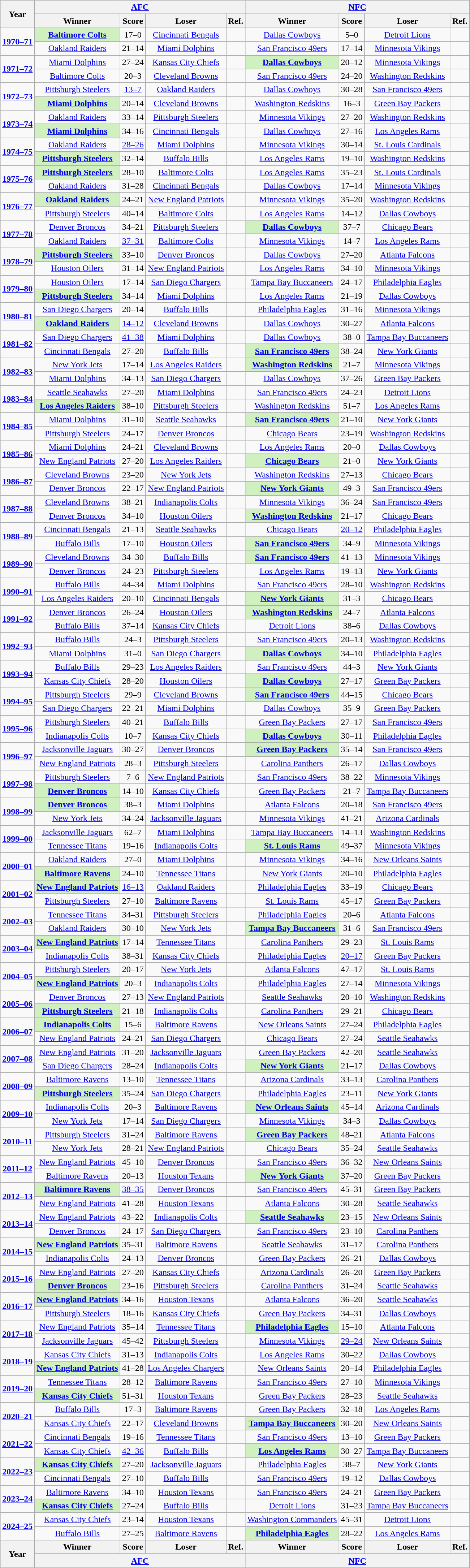<table class="wikitable sortable">
<tr>
<th rowspan="2">Year</th>
<th colspan="4"><a href='#'>AFC</a></th>
<th colspan="4"><a href='#'>NFC</a></th>
</tr>
<tr bgcolor="#efefef">
<th>Winner</th>
<th class="unsortable">Score</th>
<th>Loser</th>
<th class="unsortable">Ref.</th>
<th>Winner</th>
<th class="unsortable">Score</th>
<th>Loser</th>
<th class="unsortable">Ref.</th>
</tr>
<tr align="center">
<td rowspan="2"><strong><a href='#'>1970–71</a></strong></td>
<td style=" background-color:#D0F0C0" data-sort-value="Indianapolis Colts"><a href='#'><strong>Baltimore Colts</strong></a></td>
<td>17–0</td>
<td><a href='#'>Cincinnati Bengals</a></td>
<td></td>
<td><a href='#'>Dallas Cowboys</a></td>
<td>5–0</td>
<td><a href='#'>Detroit Lions</a></td>
<td></td>
</tr>
<tr align="center">
<td data-sort-value="Las Vegas Raiders"><a href='#'>Oakland Raiders</a></td>
<td>21–14</td>
<td><a href='#'>Miami Dolphins</a></td>
<td></td>
<td><a href='#'>San Francisco 49ers</a></td>
<td>17–14</td>
<td><a href='#'>Minnesota Vikings</a></td>
<td></td>
</tr>
<tr align="center">
<td rowspan="2"><strong><a href='#'>1971–72</a></strong></td>
<td><a href='#'>Miami Dolphins</a></td>
<td>27–24 </td>
<td><a href='#'>Kansas City Chiefs</a></td>
<td></td>
<td style="background-color:#D0F0C0"><a href='#'><strong>Dallas Cowboys</strong></a></td>
<td>20–12</td>
<td><a href='#'>Minnesota Vikings</a></td>
<td></td>
</tr>
<tr align="center">
<td data-sort-value="Indianapolis Colts"><a href='#'>Baltimore Colts</a></td>
<td>20–3</td>
<td><a href='#'>Cleveland Browns</a></td>
<td></td>
<td><a href='#'>San Francisco 49ers</a></td>
<td>24–20</td>
<td data-sort-value="Washington Commanders"><a href='#'>Washington Redskins</a></td>
<td></td>
</tr>
<tr align="center">
<td rowspan="2"><strong><a href='#'>1972–73</a></strong></td>
<td><a href='#'>Pittsburgh Steelers</a></td>
<td><a href='#'>13–7</a></td>
<td data-sort-value="Las Vegas Raiders"><a href='#'>Oakland Raiders</a></td>
<td></td>
<td><a href='#'>Dallas Cowboys</a></td>
<td>30–28</td>
<td><a href='#'>San Francisco 49ers</a></td>
<td></td>
</tr>
<tr align="center">
<td style="background-color:#D0F0C0"><a href='#'><strong>Miami Dolphins</strong></a></td>
<td>20–14</td>
<td><a href='#'>Cleveland Browns</a></td>
<td></td>
<td data-sort-value="Washington Commanders"><a href='#'>Washington Redskins</a></td>
<td>16–3</td>
<td><a href='#'>Green Bay Packers</a></td>
<td></td>
</tr>
<tr align="center">
<td rowspan="2"><strong><a href='#'>1973–74</a></strong></td>
<td data-sort-value="Las Vegas Raiders"><a href='#'>Oakland Raiders</a></td>
<td>33–14</td>
<td><a href='#'>Pittsburgh Steelers</a></td>
<td></td>
<td><a href='#'>Minnesota Vikings</a></td>
<td>27–20</td>
<td data-sort-value="Washington Commanders"><a href='#'>Washington Redskins</a></td>
<td></td>
</tr>
<tr align="center">
<td style="background-color:#D0F0C0"><a href='#'><strong>Miami Dolphins</strong></a></td>
<td>34–16</td>
<td><a href='#'>Cincinnati Bengals</a></td>
<td></td>
<td><a href='#'>Dallas Cowboys</a></td>
<td>27–16</td>
<td><a href='#'>Los Angeles Rams</a></td>
<td></td>
</tr>
<tr align="center">
<td rowspan="2"><strong><a href='#'>1974–75</a></strong></td>
<td data-sort-value="Las Vegas Raiders"><a href='#'>Oakland Raiders</a></td>
<td><a href='#'>28–26</a></td>
<td><a href='#'>Miami Dolphins</a></td>
<td></td>
<td><a href='#'>Minnesota Vikings</a></td>
<td>30–14</td>
<td data-sort-value="Arizona Cardinals"><a href='#'>St. Louis Cardinals</a></td>
<td></td>
</tr>
<tr align="center">
<td style="background-color:#D0F0C0"><a href='#'><strong>Pittsburgh Steelers</strong></a></td>
<td>32–14</td>
<td><a href='#'>Buffalo Bills</a></td>
<td></td>
<td><a href='#'>Los Angeles Rams</a></td>
<td>19–10</td>
<td data-sort-value="Washington Commanders"><a href='#'>Washington Redskins</a></td>
<td></td>
</tr>
<tr align="center">
<td rowspan="2"><strong><a href='#'>1975–76</a></strong></td>
<td style="background-color:#D0F0C0"><a href='#'><strong>Pittsburgh Steelers</strong></a></td>
<td>28–10</td>
<td data-sort-value="Indianapolis Colts"><a href='#'>Baltimore Colts</a></td>
<td></td>
<td><a href='#'>Los Angeles Rams</a></td>
<td>35–23</td>
<td data-sort-value="Arizona Cardinals"><a href='#'>St. Louis Cardinals</a></td>
<td></td>
</tr>
<tr align="center">
<td data-sort-value="Las Vegas Raiders"><a href='#'>Oakland Raiders</a></td>
<td>31–28</td>
<td><a href='#'>Cincinnati Bengals</a></td>
<td></td>
<td><a href='#'>Dallas Cowboys</a></td>
<td>17–14</td>
<td><a href='#'>Minnesota Vikings</a></td>
<td></td>
</tr>
<tr align="center">
<td rowspan="2"><strong><a href='#'>1976–77</a></strong></td>
<td style=" background-color:#D0F0C0" data-sort-value="Las Vegas Raiders"><a href='#'><strong>Oakland Raiders</strong></a></td>
<td>24–21</td>
<td><a href='#'>New England Patriots</a></td>
<td></td>
<td><a href='#'>Minnesota Vikings</a></td>
<td>35–20</td>
<td data-sort-value="Washington Commanders"><a href='#'>Washington Redskins</a></td>
<td></td>
</tr>
<tr align="center">
<td><a href='#'>Pittsburgh Steelers</a></td>
<td>40–14</td>
<td data-sort-value="Indianapolis Colts"><a href='#'>Baltimore Colts</a></td>
<td></td>
<td><a href='#'>Los Angeles Rams</a></td>
<td>14–12</td>
<td><a href='#'>Dallas Cowboys</a></td>
<td></td>
</tr>
<tr align="center">
<td rowspan="2"><strong><a href='#'>1977–78</a></strong></td>
<td><a href='#'>Denver Broncos</a></td>
<td>34–21</td>
<td><a href='#'>Pittsburgh Steelers</a></td>
<td></td>
<td style="background-color:#D0F0C0"><a href='#'><strong>Dallas Cowboys</strong></a></td>
<td>37–7</td>
<td><a href='#'>Chicago Bears</a></td>
<td></td>
</tr>
<tr align="center">
<td data-sort-value="Las Vegas Raiders"><a href='#'>Oakland Raiders</a></td>
<td><a href='#'>37–31 </a></td>
<td data-sort-value="Indianapolis Colts"><a href='#'>Baltimore Colts</a></td>
<td></td>
<td><a href='#'>Minnesota Vikings</a></td>
<td>14–7</td>
<td><a href='#'>Los Angeles Rams</a></td>
<td></td>
</tr>
<tr align="center">
<td rowspan="2"><strong><a href='#'>1978–79</a></strong></td>
<td style="background-color:#D0F0C0"><a href='#'><strong>Pittsburgh Steelers</strong></a></td>
<td>33–10</td>
<td><a href='#'>Denver Broncos</a></td>
<td></td>
<td><a href='#'>Dallas Cowboys</a></td>
<td>27–20</td>
<td><a href='#'>Atlanta Falcons</a></td>
<td></td>
</tr>
<tr align="center">
<td data-sort-value="Tennessee Titans"><a href='#'>Houston Oilers</a></td>
<td>31–14</td>
<td><a href='#'>New England Patriots</a></td>
<td></td>
<td><a href='#'>Los Angeles Rams</a></td>
<td>34–10</td>
<td><a href='#'>Minnesota Vikings</a></td>
<td></td>
</tr>
<tr align="center">
<td rowspan="2"><strong><a href='#'>1979–80</a></strong></td>
<td data-sort-value="Tennessee Titans"><a href='#'>Houston Oilers</a></td>
<td>17–14</td>
<td data-sort-value="Los Angeles Chargers"><a href='#'>San Diego Chargers</a></td>
<td></td>
<td><a href='#'>Tampa Bay Buccaneers</a></td>
<td>24–17</td>
<td><a href='#'>Philadelphia Eagles</a></td>
<td></td>
</tr>
<tr align="center">
<td style="background-color:#D0F0C0"><a href='#'><strong>Pittsburgh Steelers</strong></a></td>
<td>34–14</td>
<td><a href='#'>Miami Dolphins</a></td>
<td></td>
<td><a href='#'>Los Angeles Rams</a></td>
<td>21–19</td>
<td><a href='#'>Dallas Cowboys</a></td>
<td></td>
</tr>
<tr align="center">
<td rowspan="2"><strong><a href='#'>1980–81</a></strong></td>
<td data-sort-value="Los Angeles Chargers"><a href='#'>San Diego Chargers</a></td>
<td>20–14</td>
<td><a href='#'>Buffalo Bills</a></td>
<td></td>
<td><a href='#'>Philadelphia Eagles</a></td>
<td>31–16</td>
<td><a href='#'>Minnesota Vikings</a></td>
<td></td>
</tr>
<tr align="center">
<td style="background-color:#D0F0C0" data-sort-value="Las Vegas Raiders"><a href='#'><strong>Oakland Raiders</strong></a></td>
<td><a href='#'>14–12</a></td>
<td><a href='#'>Cleveland Browns</a></td>
<td></td>
<td><a href='#'>Dallas Cowboys</a></td>
<td>30–27</td>
<td><a href='#'>Atlanta Falcons</a></td>
<td></td>
</tr>
<tr align="center">
<td rowspan="2"><strong><a href='#'>1981–82</a></strong></td>
<td data-sort-value="Los Angeles Chargers"><a href='#'>San Diego Chargers</a></td>
<td><a href='#'>41–38 </a></td>
<td><a href='#'>Miami Dolphins</a></td>
<td></td>
<td><a href='#'>Dallas Cowboys</a></td>
<td>38–0</td>
<td><a href='#'>Tampa Bay Buccaneers</a></td>
<td></td>
</tr>
<tr align="center">
<td><a href='#'>Cincinnati Bengals</a></td>
<td>27–20</td>
<td><a href='#'>Buffalo Bills</a></td>
<td></td>
<td style="background-color:#D0F0C0"><a href='#'><strong>San Francisco 49ers</strong></a></td>
<td>38–24</td>
<td><a href='#'>New York Giants</a></td>
<td></td>
</tr>
<tr align="center">
<td rowspan="2"><strong><a href='#'>1982–83</a></strong></td>
<td><a href='#'>New York Jets</a></td>
<td>17–14</td>
<td data-sort-value="Las Vegas Raiders"><a href='#'>Los Angeles Raiders</a></td>
<td></td>
<td style="background-color:#D0F0C0" data-sort-value="Washington Commanders"><a href='#'><strong>Washington Redskins</strong></a></td>
<td>21–7</td>
<td><a href='#'>Minnesota Vikings</a></td>
<td></td>
</tr>
<tr align="center">
<td><a href='#'>Miami Dolphins</a></td>
<td>34–13</td>
<td data-sort-value="Los Angeles Chargers"><a href='#'>San Diego Chargers</a></td>
<td></td>
<td><a href='#'>Dallas Cowboys</a></td>
<td>37–26</td>
<td><a href='#'>Green Bay Packers</a></td>
<td></td>
</tr>
<tr align="center">
<td rowspan="2"><strong><a href='#'>1983–84</a></strong></td>
<td><a href='#'>Seattle Seahawks</a></td>
<td>27–20</td>
<td><a href='#'>Miami Dolphins</a></td>
<td></td>
<td><a href='#'>San Francisco 49ers</a></td>
<td>24–23</td>
<td><a href='#'>Detroit Lions</a></td>
<td></td>
</tr>
<tr align="center">
<td style="background-color:#D0F0C0" data-sort-value="Las Vegas Raiders"><a href='#'><strong>Los Angeles Raiders</strong></a></td>
<td>38–10</td>
<td><a href='#'>Pittsburgh Steelers</a></td>
<td></td>
<td data-sort-value="Washington Commanders"><a href='#'>Washington Redskins</a></td>
<td>51–7</td>
<td><a href='#'>Los Angeles Rams</a></td>
<td></td>
</tr>
<tr align="center">
<td rowspan="2"><strong><a href='#'>1984–85</a></strong></td>
<td><a href='#'>Miami Dolphins</a></td>
<td>31–10</td>
<td><a href='#'>Seattle Seahawks</a></td>
<td></td>
<td style="background-color:#D0F0C0"><a href='#'><strong>San Francisco 49ers</strong></a></td>
<td>21–10</td>
<td><a href='#'>New York Giants</a></td>
<td></td>
</tr>
<tr align="center">
<td><a href='#'>Pittsburgh Steelers</a></td>
<td>24–17</td>
<td><a href='#'>Denver Broncos</a></td>
<td></td>
<td><a href='#'>Chicago Bears</a></td>
<td>23–19</td>
<td data-sort-value="Washington Commanders"><a href='#'>Washington Redskins</a></td>
<td></td>
</tr>
<tr align="center">
<td rowspan="2"><strong><a href='#'>1985–86</a></strong></td>
<td><a href='#'>Miami Dolphins</a></td>
<td>24–21</td>
<td><a href='#'>Cleveland Browns</a></td>
<td></td>
<td><a href='#'>Los Angeles Rams</a></td>
<td>20–0</td>
<td><a href='#'>Dallas Cowboys</a></td>
<td></td>
</tr>
<tr align="center">
<td><a href='#'>New England Patriots</a></td>
<td>27–20</td>
<td data-sort-value="Las Vegas Raiders"><a href='#'>Los Angeles Raiders</a></td>
<td></td>
<td style="background-color:#D0F0C0"><a href='#'><strong>Chicago Bears</strong></a></td>
<td>21–0</td>
<td><a href='#'>New York Giants</a></td>
<td></td>
</tr>
<tr align="center">
<td rowspan="2"><strong><a href='#'>1986–87</a></strong></td>
<td><a href='#'>Cleveland Browns</a></td>
<td>23–20 </td>
<td><a href='#'>New York Jets</a></td>
<td></td>
<td data-sort-value="Washington Commanders"><a href='#'>Washington Redskins</a></td>
<td>27–13</td>
<td><a href='#'>Chicago Bears</a></td>
<td></td>
</tr>
<tr align="center">
<td><a href='#'>Denver Broncos</a></td>
<td>22–17</td>
<td><a href='#'>New England Patriots</a></td>
<td></td>
<td style="background-color:#D0F0C0"><a href='#'><strong>New York Giants</strong></a></td>
<td>49–3</td>
<td><a href='#'>San Francisco 49ers</a></td>
<td></td>
</tr>
<tr align="center">
<td rowspan="2"><strong><a href='#'>1987–88</a></strong></td>
<td><a href='#'>Cleveland Browns</a></td>
<td>38–21</td>
<td><a href='#'>Indianapolis Colts</a></td>
<td></td>
<td><a href='#'>Minnesota Vikings</a></td>
<td>36–24</td>
<td><a href='#'>San Francisco 49ers</a></td>
<td></td>
</tr>
<tr align="center">
<td><a href='#'>Denver Broncos</a></td>
<td>34–10</td>
<td data-sort-value="Tennessee Titans"><a href='#'>Houston Oilers</a></td>
<td></td>
<td style="background-color:#D0F0C0" data-sort-value="Washington Commanders"><a href='#'><strong>Washington Redskins</strong></a></td>
<td>21–17</td>
<td><a href='#'>Chicago Bears</a></td>
<td></td>
</tr>
<tr align="center">
<td rowspan="2"><strong><a href='#'>1988–89</a></strong></td>
<td><a href='#'>Cincinnati Bengals</a></td>
<td>21–13</td>
<td><a href='#'>Seattle Seahawks</a></td>
<td></td>
<td><a href='#'>Chicago Bears</a></td>
<td><a href='#'>20–12</a></td>
<td><a href='#'>Philadelphia Eagles</a></td>
<td></td>
</tr>
<tr align="center">
<td><a href='#'>Buffalo Bills</a></td>
<td>17–10</td>
<td data-sort-value="Tennessee Titans"><a href='#'>Houston Oilers</a></td>
<td></td>
<td style="background-color:#D0F0C0"><a href='#'><strong>San Francisco 49ers</strong></a></td>
<td>34–9</td>
<td><a href='#'>Minnesota Vikings</a></td>
<td></td>
</tr>
<tr align="center">
<td rowspan="2"><strong><a href='#'>1989–90</a></strong></td>
<td><a href='#'>Cleveland Browns</a></td>
<td>34–30</td>
<td><a href='#'>Buffalo Bills</a></td>
<td></td>
<td style="background-color:#D0F0C0"><a href='#'><strong>San Francisco 49ers</strong></a></td>
<td>41–13</td>
<td><a href='#'>Minnesota Vikings</a></td>
<td></td>
</tr>
<tr align="center">
<td><a href='#'>Denver Broncos</a></td>
<td>24–23</td>
<td><a href='#'>Pittsburgh Steelers</a></td>
<td></td>
<td><a href='#'>Los Angeles Rams</a></td>
<td>19–13 </td>
<td><a href='#'>New York Giants</a></td>
<td></td>
</tr>
<tr align="center">
<td rowspan="2"><strong><a href='#'>1990–91</a></strong></td>
<td><a href='#'>Buffalo Bills</a></td>
<td>44–34</td>
<td><a href='#'>Miami Dolphins</a></td>
<td></td>
<td><a href='#'>San Francisco 49ers</a></td>
<td>28–10</td>
<td data-sort-value="Washington Commanders"><a href='#'>Washington Redskins</a></td>
<td></td>
</tr>
<tr align="center">
<td data-sort-value="Las Vegas Raiders"><a href='#'>Los Angeles Raiders</a></td>
<td>20–10</td>
<td><a href='#'>Cincinnati Bengals</a></td>
<td></td>
<td style="background-color:#D0F0C0"><a href='#'><strong>New York Giants</strong></a></td>
<td>31–3</td>
<td><a href='#'>Chicago Bears</a></td>
<td></td>
</tr>
<tr align="center">
<td rowspan="2"><strong><a href='#'>1991–92</a></strong></td>
<td><a href='#'>Denver Broncos</a></td>
<td>26–24</td>
<td data-sort-value="Tennessee Titans"><a href='#'>Houston Oilers</a></td>
<td></td>
<td style="background-color:#D0F0C0" data-sort-value="Washington Commanders"><a href='#'><strong>Washington Redskins</strong></a></td>
<td>24–7</td>
<td><a href='#'>Atlanta Falcons</a></td>
<td></td>
</tr>
<tr align="center">
<td><a href='#'>Buffalo Bills</a></td>
<td>37–14</td>
<td><a href='#'>Kansas City Chiefs</a></td>
<td></td>
<td><a href='#'>Detroit Lions</a></td>
<td>38–6</td>
<td><a href='#'>Dallas Cowboys</a></td>
<td></td>
</tr>
<tr align="center">
<td rowspan="2"><strong><a href='#'>1992–93</a></strong></td>
<td><a href='#'>Buffalo Bills</a></td>
<td>24–3</td>
<td><a href='#'>Pittsburgh Steelers</a></td>
<td></td>
<td><a href='#'>San Francisco 49ers</a></td>
<td>20–13</td>
<td data-sort-value="Washington Commanders"><a href='#'>Washington Redskins</a></td>
<td></td>
</tr>
<tr align="center">
<td><a href='#'>Miami Dolphins</a></td>
<td>31–0</td>
<td data-sort-value="Los Angeles Chargers"><a href='#'>San Diego Chargers</a></td>
<td></td>
<td style="background-color:#D0F0C0"><a href='#'><strong>Dallas Cowboys</strong></a></td>
<td>34–10</td>
<td><a href='#'>Philadelphia Eagles</a></td>
<td></td>
</tr>
<tr align="center">
<td rowspan="2"><strong><a href='#'>1993–94</a></strong></td>
<td><a href='#'>Buffalo Bills</a></td>
<td>29–23</td>
<td data-sort-value="Las Vegas Raiders"><a href='#'>Los Angeles Raiders</a></td>
<td></td>
<td><a href='#'>San Francisco 49ers</a></td>
<td>44–3</td>
<td><a href='#'>New York Giants</a></td>
<td></td>
</tr>
<tr align="center">
<td><a href='#'>Kansas City Chiefs</a></td>
<td>28–20</td>
<td data-sort-value="Tennessee Titans"><a href='#'>Houston Oilers</a></td>
<td></td>
<td style="background-color:#D0F0C0"><a href='#'><strong>Dallas Cowboys</strong></a></td>
<td>27–17</td>
<td><a href='#'>Green Bay Packers</a></td>
<td></td>
</tr>
<tr align="center">
<td rowspan="2"><strong><a href='#'>1994–95</a></strong></td>
<td><a href='#'>Pittsburgh Steelers</a></td>
<td>29–9</td>
<td><a href='#'>Cleveland Browns</a></td>
<td></td>
<td style="background-color:#D0F0C0"><a href='#'><strong>San Francisco 49ers</strong></a></td>
<td>44–15</td>
<td><a href='#'>Chicago Bears</a></td>
<td></td>
</tr>
<tr align="center">
<td data-sort-value="Los Angeles Chargers"><a href='#'>San Diego Chargers</a></td>
<td>22–21</td>
<td><a href='#'>Miami Dolphins</a></td>
<td></td>
<td><a href='#'>Dallas Cowboys</a></td>
<td>35–9</td>
<td><a href='#'>Green Bay Packers</a></td>
<td></td>
</tr>
<tr align="center">
<td rowspan="2"><strong><a href='#'>1995–96</a></strong></td>
<td><a href='#'>Pittsburgh Steelers</a></td>
<td>40–21</td>
<td><a href='#'>Buffalo Bills</a></td>
<td></td>
<td><a href='#'>Green Bay Packers</a></td>
<td>27–17</td>
<td><a href='#'>San Francisco 49ers</a></td>
<td></td>
</tr>
<tr align="center">
<td><a href='#'>Indianapolis Colts</a></td>
<td>10–7</td>
<td><a href='#'>Kansas City Chiefs</a></td>
<td></td>
<td style="background-color:#D0F0C0"><a href='#'><strong>Dallas Cowboys</strong></a></td>
<td>30–11</td>
<td><a href='#'>Philadelphia Eagles</a></td>
<td></td>
</tr>
<tr align="center">
<td rowspan="2"><strong><a href='#'>1996–97</a></strong></td>
<td><a href='#'>Jacksonville Jaguars</a></td>
<td>30–27</td>
<td><a href='#'>Denver Broncos</a></td>
<td></td>
<td style="background-color:#D0F0C0"><a href='#'><strong>Green Bay Packers</strong></a></td>
<td>35–14</td>
<td><a href='#'>San Francisco 49ers</a></td>
<td></td>
</tr>
<tr align="center">
<td><a href='#'>New England Patriots</a></td>
<td>28–3</td>
<td><a href='#'>Pittsburgh Steelers</a></td>
<td></td>
<td><a href='#'>Carolina Panthers</a></td>
<td>26–17</td>
<td><a href='#'>Dallas Cowboys</a></td>
<td></td>
</tr>
<tr align="center">
<td rowspan="2"><strong><a href='#'>1997–98</a></strong></td>
<td><a href='#'>Pittsburgh Steelers</a></td>
<td>7–6</td>
<td><a href='#'>New England Patriots</a></td>
<td></td>
<td><a href='#'>San Francisco 49ers</a></td>
<td>38–22</td>
<td><a href='#'>Minnesota Vikings</a></td>
<td></td>
</tr>
<tr align="center">
<td style="background-color:#D0F0C0"><a href='#'><strong>Denver Broncos</strong></a></td>
<td>14–10</td>
<td><a href='#'>Kansas City Chiefs</a></td>
<td></td>
<td><a href='#'>Green Bay Packers</a></td>
<td>21–7</td>
<td><a href='#'>Tampa Bay Buccaneers</a></td>
<td></td>
</tr>
<tr align="center">
<td rowspan="2"><strong><a href='#'>1998–99</a></strong></td>
<td style="background-color:#D0F0C0"><a href='#'><strong>Denver Broncos</strong></a></td>
<td>38–3</td>
<td><a href='#'>Miami Dolphins</a></td>
<td></td>
<td><a href='#'>Atlanta Falcons</a></td>
<td>20–18</td>
<td><a href='#'>San Francisco 49ers</a></td>
<td></td>
</tr>
<tr align="center">
<td><a href='#'>New York Jets</a></td>
<td>34–24</td>
<td><a href='#'>Jacksonville Jaguars</a></td>
<td></td>
<td><a href='#'>Minnesota Vikings</a></td>
<td>41–21</td>
<td><a href='#'>Arizona Cardinals</a></td>
<td></td>
</tr>
<tr align="center">
<td rowspan="2"><strong><a href='#'>1999–00</a></strong></td>
<td><a href='#'>Jacksonville Jaguars</a></td>
<td>62–7</td>
<td><a href='#'>Miami Dolphins</a></td>
<td></td>
<td><a href='#'>Tampa Bay Buccaneers</a></td>
<td>14–13</td>
<td data-sort-value="Washington Commanders"><a href='#'>Washington Redskins</a></td>
<td></td>
</tr>
<tr align="center">
<td><a href='#'>Tennessee Titans</a></td>
<td>19–16</td>
<td><a href='#'>Indianapolis Colts</a></td>
<td></td>
<td style="background-color:#D0F0C0" data-sort-value="Los Angeles Rams"><a href='#'><strong>St. Louis Rams</strong></a></td>
<td>49–37</td>
<td><a href='#'>Minnesota Vikings</a></td>
<td></td>
</tr>
<tr align="center">
<td rowspan="2"><strong><a href='#'>2000–01</a></strong></td>
<td data-sort-value="Las Vegas Raiders"><a href='#'>Oakland Raiders</a></td>
<td>27–0</td>
<td><a href='#'>Miami Dolphins</a></td>
<td></td>
<td><a href='#'>Minnesota Vikings</a></td>
<td>34–16</td>
<td><a href='#'>New Orleans Saints</a></td>
<td></td>
</tr>
<tr align="center">
<td style="background-color:#D0F0C0"><a href='#'><strong>Baltimore Ravens</strong></a></td>
<td>24–10</td>
<td><a href='#'>Tennessee Titans</a></td>
<td></td>
<td><a href='#'>New York Giants</a></td>
<td>20–10</td>
<td><a href='#'>Philadelphia Eagles</a></td>
<td></td>
</tr>
<tr align="center">
<td rowspan="2"><strong><a href='#'>2001–02</a></strong></td>
<td style="background-color:#D0F0C0"><a href='#'><strong>New England Patriots</strong></a></td>
<td><a href='#'>16–13 </a></td>
<td data-sort-value="Las Vegas Raiders"><a href='#'>Oakland Raiders</a></td>
<td></td>
<td><a href='#'>Philadelphia Eagles</a></td>
<td>33–19</td>
<td><a href='#'>Chicago Bears</a></td>
<td></td>
</tr>
<tr align="center">
<td><a href='#'>Pittsburgh Steelers</a></td>
<td>27–10</td>
<td><a href='#'>Baltimore Ravens</a></td>
<td></td>
<td data-sort-value="Los Angeles Rams"><a href='#'>St. Louis Rams</a></td>
<td>45–17</td>
<td><a href='#'>Green Bay Packers</a></td>
<td></td>
</tr>
<tr align="center">
<td rowspan="2"><strong><a href='#'>2002–03</a></strong></td>
<td><a href='#'>Tennessee Titans</a></td>
<td>34–31 </td>
<td><a href='#'>Pittsburgh Steelers</a></td>
<td></td>
<td><a href='#'>Philadelphia Eagles</a></td>
<td>20–6</td>
<td><a href='#'>Atlanta Falcons</a></td>
<td></td>
</tr>
<tr align="center">
<td data-sort-value="Las Vegas Raiders"><a href='#'>Oakland Raiders</a></td>
<td>30–10</td>
<td><a href='#'>New York Jets</a></td>
<td></td>
<td style="background-color:#D0F0C0"><a href='#'><strong>Tampa Bay Buccaneers</strong></a></td>
<td>31–6</td>
<td><a href='#'>San Francisco 49ers</a></td>
<td></td>
</tr>
<tr align="center">
<td rowspan="2"><strong><a href='#'>2003–04</a></strong></td>
<td style="background-color:#D0F0C0"><a href='#'><strong>New England Patriots</strong></a></td>
<td>17–14</td>
<td><a href='#'>Tennessee Titans</a></td>
<td></td>
<td><a href='#'>Carolina Panthers</a></td>
<td>29–23 </td>
<td data-sort-value="Los Angeles Rams"><a href='#'>St. Louis Rams</a></td>
<td></td>
</tr>
<tr align="center">
<td><a href='#'>Indianapolis Colts</a></td>
<td>38–31</td>
<td><a href='#'>Kansas City Chiefs</a></td>
<td></td>
<td><a href='#'>Philadelphia Eagles</a></td>
<td><a href='#'>20–17</a> </td>
<td><a href='#'>Green Bay Packers</a></td>
<td></td>
</tr>
<tr align="center">
<td rowspan="2"><strong><a href='#'>2004–05</a></strong></td>
<td><a href='#'>Pittsburgh Steelers</a></td>
<td>20–17 </td>
<td><a href='#'>New York Jets</a></td>
<td></td>
<td><a href='#'>Atlanta Falcons</a></td>
<td>47–17</td>
<td data-sort-value="Los Angeles Rams"><a href='#'>St. Louis Rams</a></td>
<td></td>
</tr>
<tr align="center">
<td style="background-color:#D0F0C0"><a href='#'><strong>New England Patriots</strong></a></td>
<td>20–3</td>
<td><a href='#'>Indianapolis Colts</a></td>
<td></td>
<td><a href='#'>Philadelphia Eagles</a></td>
<td>27–14</td>
<td><a href='#'>Minnesota Vikings</a></td>
<td></td>
</tr>
<tr align="center">
<td rowspan="2"><strong><a href='#'>2005–06</a></strong></td>
<td><a href='#'>Denver Broncos</a></td>
<td>27–13</td>
<td><a href='#'>New England Patriots</a></td>
<td></td>
<td><a href='#'>Seattle Seahawks</a></td>
<td>20–10</td>
<td data-sort-value="Washington Commanders"><a href='#'>Washington Redskins</a></td>
<td></td>
</tr>
<tr align="center">
<td style="background-color:#D0F0C0"><a href='#'><strong>Pittsburgh Steelers</strong></a></td>
<td>21–18</td>
<td><a href='#'>Indianapolis Colts</a></td>
<td></td>
<td><a href='#'>Carolina Panthers</a></td>
<td>29–21</td>
<td><a href='#'>Chicago Bears</a></td>
<td></td>
</tr>
<tr align="center">
<td rowspan="2"><strong><a href='#'>2006–07</a></strong></td>
<td style="background-color:#D0F0C0"><a href='#'><strong>Indianapolis Colts</strong></a></td>
<td>15–6</td>
<td><a href='#'>Baltimore Ravens</a></td>
<td></td>
<td><a href='#'>New Orleans Saints</a></td>
<td>27–24</td>
<td><a href='#'>Philadelphia Eagles</a></td>
<td></td>
</tr>
<tr align="center">
<td><a href='#'>New England Patriots</a></td>
<td>24–21</td>
<td data-sort-value="Los Angeles Chargers"><a href='#'>San Diego Chargers</a></td>
<td></td>
<td><a href='#'>Chicago Bears</a></td>
<td>27–24 </td>
<td><a href='#'>Seattle Seahawks</a></td>
<td></td>
</tr>
<tr align="center">
<td rowspan="2"><strong><a href='#'>2007–08</a></strong></td>
<td><a href='#'>New England Patriots</a></td>
<td>31–20</td>
<td><a href='#'>Jacksonville Jaguars</a></td>
<td></td>
<td><a href='#'>Green Bay Packers</a></td>
<td>42–20</td>
<td><a href='#'>Seattle Seahawks</a></td>
<td></td>
</tr>
<tr align="center">
<td data-sort-value="Los Angeles Chargers"><a href='#'>San Diego Chargers</a></td>
<td>28–24</td>
<td><a href='#'>Indianapolis Colts</a></td>
<td></td>
<td style="background-color:#D0F0C0"><a href='#'><strong>New York Giants</strong></a></td>
<td>21–17</td>
<td><a href='#'>Dallas Cowboys</a></td>
<td></td>
</tr>
<tr align="center">
<td rowspan="2"><strong><a href='#'>2008–09</a></strong></td>
<td><a href='#'>Baltimore Ravens</a></td>
<td>13–10</td>
<td><a href='#'>Tennessee Titans</a></td>
<td></td>
<td><a href='#'>Arizona Cardinals</a></td>
<td>33–13</td>
<td><a href='#'>Carolina Panthers</a></td>
<td></td>
</tr>
<tr align="center">
<td style="background-color:#D0F0C0"><a href='#'><strong>Pittsburgh Steelers</strong></a></td>
<td>35–24</td>
<td data-sort-value="Los Angeles Chargers"><a href='#'>San Diego Chargers</a></td>
<td></td>
<td><a href='#'>Philadelphia Eagles</a></td>
<td>23–11</td>
<td><a href='#'>New York Giants</a></td>
<td></td>
</tr>
<tr align="center">
<td rowspan="2"><strong><a href='#'>2009–10</a></strong></td>
<td><a href='#'>Indianapolis Colts</a></td>
<td>20–3</td>
<td><a href='#'>Baltimore Ravens</a></td>
<td></td>
<td style="background-color:#D0F0C0"><a href='#'><strong>New Orleans Saints</strong></a></td>
<td>45–14</td>
<td><a href='#'>Arizona Cardinals</a></td>
<td></td>
</tr>
<tr align="center">
<td><a href='#'>New York Jets</a></td>
<td>17–14</td>
<td data-sort-value="Los Angeles Chargers"><a href='#'>San Diego Chargers</a></td>
<td></td>
<td><a href='#'>Minnesota Vikings</a></td>
<td>34–3</td>
<td><a href='#'>Dallas Cowboys</a></td>
<td></td>
</tr>
<tr align="center">
<td rowspan="2"><strong><a href='#'>2010–11</a></strong></td>
<td><a href='#'>Pittsburgh Steelers</a></td>
<td>31–24</td>
<td><a href='#'>Baltimore Ravens</a></td>
<td></td>
<td style="background-color:#D0F0C0"><a href='#'><strong>Green Bay Packers</strong></a></td>
<td>48–21</td>
<td><a href='#'>Atlanta Falcons</a></td>
<td></td>
</tr>
<tr align="center">
<td><a href='#'>New York Jets</a></td>
<td>28–21</td>
<td><a href='#'>New England Patriots</a></td>
<td></td>
<td><a href='#'>Chicago Bears</a></td>
<td>35–24</td>
<td><a href='#'>Seattle Seahawks</a></td>
<td></td>
</tr>
<tr align="center">
<td rowspan="2"><strong><a href='#'>2011–12</a></strong></td>
<td><a href='#'>New England Patriots</a></td>
<td>45–10</td>
<td><a href='#'>Denver Broncos</a></td>
<td></td>
<td><a href='#'>San Francisco 49ers</a></td>
<td>36–32</td>
<td><a href='#'>New Orleans Saints</a></td>
<td></td>
</tr>
<tr align="center">
<td><a href='#'>Baltimore Ravens</a></td>
<td>20–13</td>
<td><a href='#'>Houston Texans</a></td>
<td></td>
<td style="background-color:#D0F0C0"><a href='#'><strong>New York Giants</strong></a></td>
<td>37–20</td>
<td><a href='#'>Green Bay Packers</a></td>
<td></td>
</tr>
<tr align="center">
<td rowspan="2"><strong><a href='#'>2012–13</a></strong></td>
<td style="background-color:#D0F0C0"><a href='#'><strong>Baltimore Ravens</strong></a></td>
<td><a href='#'>38–35 </a></td>
<td><a href='#'>Denver Broncos</a></td>
<td></td>
<td><a href='#'>San Francisco 49ers</a></td>
<td>45–31</td>
<td><a href='#'>Green Bay Packers</a></td>
<td></td>
</tr>
<tr align="center">
<td><a href='#'>New England Patriots</a></td>
<td>41–28</td>
<td><a href='#'>Houston Texans</a></td>
<td></td>
<td><a href='#'>Atlanta Falcons</a></td>
<td>30–28</td>
<td><a href='#'>Seattle Seahawks</a></td>
<td></td>
</tr>
<tr align="center">
<td rowspan="2"><strong><a href='#'>2013–14</a></strong></td>
<td><a href='#'>New England Patriots</a></td>
<td>43–22</td>
<td><a href='#'>Indianapolis Colts</a></td>
<td></td>
<td style="background-color:#D0F0C0"><a href='#'><strong>Seattle Seahawks</strong></a></td>
<td>23–15</td>
<td><a href='#'>New Orleans Saints</a></td>
<td></td>
</tr>
<tr align="center">
<td><a href='#'>Denver Broncos</a></td>
<td>24–17</td>
<td data-sort-value="Los Angeles Chargers"><a href='#'>San Diego Chargers</a></td>
<td></td>
<td><a href='#'>San Francisco 49ers</a></td>
<td>23–10</td>
<td><a href='#'>Carolina Panthers</a></td>
<td></td>
</tr>
<tr align="center">
<td rowspan="2"><strong><a href='#'>2014–15</a></strong></td>
<td style="background-color:#D0F0C0"><a href='#'><strong>New England Patriots</strong></a></td>
<td>35–31</td>
<td><a href='#'>Baltimore Ravens</a></td>
<td></td>
<td><a href='#'>Seattle Seahawks</a></td>
<td>31–17</td>
<td><a href='#'>Carolina Panthers</a></td>
<td></td>
</tr>
<tr align="center">
<td><a href='#'>Indianapolis Colts</a></td>
<td>24–13</td>
<td><a href='#'>Denver Broncos</a></td>
<td></td>
<td><a href='#'>Green Bay Packers</a></td>
<td>26–21</td>
<td><a href='#'>Dallas Cowboys</a></td>
<td></td>
</tr>
<tr align="center">
<td rowspan="2"><strong><a href='#'>2015–16</a></strong></td>
<td><a href='#'>New England Patriots</a></td>
<td>27–20</td>
<td><a href='#'>Kansas City Chiefs</a></td>
<td></td>
<td><a href='#'>Arizona Cardinals</a></td>
<td>26–20 </td>
<td><a href='#'>Green Bay Packers</a></td>
<td></td>
</tr>
<tr align="center">
<td style="background-color:#D0F0C0"><a href='#'><strong>Denver Broncos</strong></a></td>
<td>23–16</td>
<td><a href='#'>Pittsburgh Steelers</a></td>
<td></td>
<td><a href='#'>Carolina Panthers</a></td>
<td>31–24</td>
<td><a href='#'>Seattle Seahawks</a></td>
<td></td>
</tr>
<tr align="center">
<td rowspan="2"><strong><a href='#'>2016–17</a></strong></td>
<td style="background-color:#D0F0C0"><a href='#'><strong>New England Patriots</strong></a></td>
<td>34–16</td>
<td><a href='#'>Houston Texans</a></td>
<td></td>
<td><a href='#'>Atlanta Falcons</a></td>
<td>36–20</td>
<td><a href='#'>Seattle Seahawks</a></td>
<td></td>
</tr>
<tr align="center">
<td><a href='#'>Pittsburgh Steelers</a></td>
<td>18–16</td>
<td><a href='#'>Kansas City Chiefs</a></td>
<td></td>
<td><a href='#'>Green Bay Packers</a></td>
<td>34–31</td>
<td><a href='#'>Dallas Cowboys</a></td>
<td></td>
</tr>
<tr align="center">
<td rowspan="2"><strong><a href='#'>2017–18</a></strong></td>
<td><a href='#'>New England Patriots</a></td>
<td>35–14</td>
<td><a href='#'>Tennessee Titans</a></td>
<td></td>
<td style="background-color:#D0F0C0"><a href='#'><strong>Philadelphia Eagles</strong></a></td>
<td>15–10</td>
<td><a href='#'>Atlanta Falcons</a></td>
<td></td>
</tr>
<tr align="center">
<td><a href='#'>Jacksonville Jaguars</a></td>
<td>45–42</td>
<td><a href='#'>Pittsburgh Steelers</a></td>
<td></td>
<td><a href='#'>Minnesota Vikings</a></td>
<td><a href='#'>29–24</a></td>
<td><a href='#'>New Orleans Saints</a></td>
<td></td>
</tr>
<tr align="center">
<td rowspan="2"><strong><a href='#'>2018–19</a></strong></td>
<td><a href='#'>Kansas City Chiefs</a></td>
<td>31–13</td>
<td><a href='#'>Indianapolis Colts</a></td>
<td></td>
<td><a href='#'>Los Angeles Rams</a></td>
<td>30–22</td>
<td><a href='#'>Dallas Cowboys</a></td>
<td></td>
</tr>
<tr align="center">
<td style="background-color:#D0F0C0"><a href='#'><strong>New England Patriots</strong></a></td>
<td>41–28</td>
<td><a href='#'>Los Angeles Chargers</a></td>
<td></td>
<td><a href='#'>New Orleans Saints</a></td>
<td>20–14</td>
<td><a href='#'>Philadelphia Eagles</a></td>
<td></td>
</tr>
<tr align="center">
<td rowspan="2"><strong><a href='#'>2019–20</a></strong></td>
<td><a href='#'>Tennessee Titans</a></td>
<td>28–12</td>
<td><a href='#'>Baltimore Ravens</a></td>
<td></td>
<td><a href='#'>San Francisco 49ers</a></td>
<td>27–10</td>
<td><a href='#'>Minnesota Vikings</a></td>
<td></td>
</tr>
<tr align="center">
<td style="background-color:#D0F0C0"><a href='#'><strong>Kansas City Chiefs</strong></a></td>
<td>51–31</td>
<td><a href='#'>Houston Texans</a></td>
<td></td>
<td><a href='#'>Green Bay Packers</a></td>
<td>28–23</td>
<td><a href='#'>Seattle Seahawks</a></td>
<td></td>
</tr>
<tr align="center">
<td rowspan="2"><strong><a href='#'>2020–21</a></strong></td>
<td><a href='#'>Buffalo Bills</a></td>
<td>17–3</td>
<td><a href='#'>Baltimore Ravens</a></td>
<td></td>
<td><a href='#'>Green Bay Packers</a></td>
<td>32–18</td>
<td><a href='#'>Los Angeles Rams</a></td>
<td></td>
</tr>
<tr align="center">
<td><a href='#'>Kansas City Chiefs</a></td>
<td>22–17</td>
<td><a href='#'>Cleveland Browns</a></td>
<td></td>
<td style="background-color:#D0F0C0"><a href='#'><strong>Tampa Bay Buccaneers</strong></a></td>
<td>30–20</td>
<td><a href='#'>New Orleans Saints</a></td>
<td></td>
</tr>
<tr align="center">
<td rowspan="2"><strong><a href='#'>2021–22</a></strong></td>
<td><a href='#'>Cincinnati Bengals</a></td>
<td>19–16</td>
<td><a href='#'>Tennessee Titans</a></td>
<td></td>
<td><a href='#'>San Francisco 49ers</a></td>
<td>13–10</td>
<td><a href='#'>Green Bay Packers</a></td>
<td></td>
</tr>
<tr align="center">
<td><a href='#'>Kansas City Chiefs</a></td>
<td><a href='#'>42–36 </a></td>
<td><a href='#'>Buffalo Bills</a></td>
<td></td>
<td style="background-color:#D0F0C0"><a href='#'><strong>Los Angeles Rams</strong></a></td>
<td>30–27</td>
<td><a href='#'>Tampa Bay Buccaneers</a></td>
<td></td>
</tr>
<tr align="center">
<td rowspan="2"><strong><a href='#'>2022–23</a></strong></td>
<td style="background-color:#D0F0C0"><a href='#'><strong>Kansas City Chiefs</strong></a></td>
<td>27–20</td>
<td><a href='#'>Jacksonville Jaguars</a></td>
<td></td>
<td><a href='#'>Philadelphia Eagles</a></td>
<td>38–7</td>
<td><a href='#'>New York Giants</a></td>
<td></td>
</tr>
<tr align="center">
<td><a href='#'>Cincinnati Bengals</a></td>
<td>27–10</td>
<td><a href='#'>Buffalo Bills</a></td>
<td></td>
<td><a href='#'>San Francisco 49ers</a></td>
<td>19–12</td>
<td><a href='#'>Dallas Cowboys</a></td>
<td></td>
</tr>
<tr align="center">
<td rowspan="2"><strong><a href='#'>2023–24</a></strong></td>
<td><a href='#'>Baltimore Ravens</a></td>
<td>34–10</td>
<td><a href='#'>Houston Texans</a></td>
<td></td>
<td><a href='#'>San Francisco 49ers</a></td>
<td>24–21</td>
<td><a href='#'>Green Bay Packers</a></td>
<td></td>
</tr>
<tr align="center">
<td style="background-color:#D0F0C0"><a href='#'><strong>Kansas City Chiefs</strong></a></td>
<td>27–24</td>
<td><a href='#'>Buffalo Bills</a></td>
<td></td>
<td><a href='#'>Detroit Lions</a></td>
<td>31–23</td>
<td><a href='#'>Tampa Bay Buccaneers</a></td>
<td></td>
</tr>
<tr align="center">
<td rowspan="2"><strong><a href='#'>2024–25</a></strong></td>
<td><a href='#'>Kansas City Chiefs</a></td>
<td>23–14</td>
<td><a href='#'>Houston Texans</a></td>
<td></td>
<td><a href='#'>Washington Commanders</a></td>
<td>45–31</td>
<td><a href='#'>Detroit Lions</a></td>
<td></td>
</tr>
<tr align="center">
<td><a href='#'>Buffalo Bills</a></td>
<td>27–25</td>
<td><a href='#'>Baltimore Ravens</a></td>
<td></td>
<td style="background-color:#D0F0C0"><a href='#'><strong>Philadelphia Eagles</strong></a></td>
<td>28–22</td>
<td><a href='#'>Los Angeles Rams</a></td>
<td></td>
</tr>
<tr>
<th rowspan="2">Year</th>
<th>Winner</th>
<th class="unsortable">Score</th>
<th>Loser</th>
<th class="unsortable">Ref.</th>
<th>Winner</th>
<th class="unsortable">Score</th>
<th>Loser</th>
<th class="unsortable">Ref.</th>
</tr>
<tr>
<th colspan="4"><a href='#'>AFC</a></th>
<th colspan="4"><a href='#'>NFC</a></th>
</tr>
</table>
